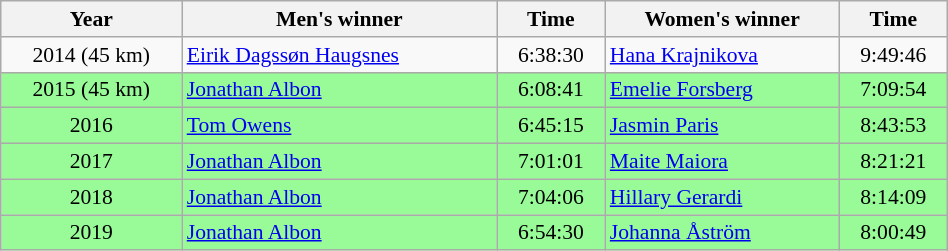<table class="wikitable" width=50%  style="font-size:90%; text-align:center;">
<tr>
<th>Year</th>
<th>Men's winner</th>
<th>Time</th>
<th>Women's winner</th>
<th>Time</th>
</tr>
<tr>
<td>2014 (45 km)</td>
<td align=left> <a href='#'>Eirik Dagssøn Haugsnes</a></td>
<td>6:38:30</td>
<td align=left> <a href='#'>Hana Krajnikova</a></td>
<td>9:49:46</td>
</tr>
<tr bgcolor=palegreen>
<td>2015 (45 km)</td>
<td align=left> <a href='#'>Jonathan Albon</a></td>
<td>6:08:41</td>
<td align=left> <a href='#'>Emelie Forsberg</a></td>
<td>7:09:54</td>
</tr>
<tr bgcolor=palegreen>
<td>2016</td>
<td align=left> <a href='#'>Tom Owens</a></td>
<td>6:45:15</td>
<td align=left> <a href='#'>Jasmin Paris</a></td>
<td>8:43:53</td>
</tr>
<tr bgcolor=palegreen>
<td>2017</td>
<td align=left> <a href='#'>Jonathan Albon</a></td>
<td>7:01:01</td>
<td align=left> <a href='#'>Maite Maiora</a></td>
<td>8:21:21</td>
</tr>
<tr bgcolor=palegreen>
<td>2018</td>
<td align=left> <a href='#'>Jonathan Albon</a></td>
<td>7:04:06</td>
<td align=left> <a href='#'>Hillary Gerardi</a></td>
<td>8:14:09</td>
</tr>
<tr bgcolor=palegreen>
<td>2019</td>
<td align=left> <a href='#'>Jonathan Albon</a></td>
<td>6:54:30</td>
<td align=left> <a href='#'>Johanna Åström</a></td>
<td>8:00:49</td>
</tr>
</table>
